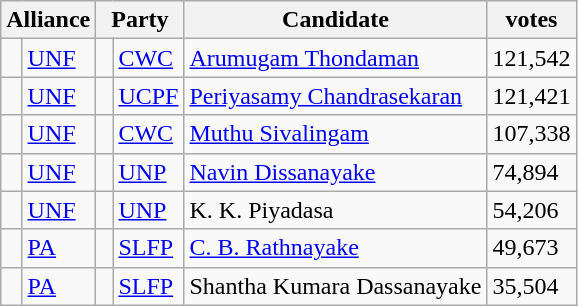<table class="wikitable sortable mw-collapsible">
<tr>
<th colspan="2">Alliance</th>
<th colspan="2">Party</th>
<th>Candidate</th>
<th>votes</th>
</tr>
<tr>
<td bgcolor=> </td>
<td align=left><a href='#'>UNF</a></td>
<td bgcolor=> </td>
<td align=left><a href='#'>CWC</a></td>
<td><a href='#'>Arumugam Thondaman</a></td>
<td>121,542</td>
</tr>
<tr>
<td bgcolor=> </td>
<td align=left><a href='#'>UNF</a></td>
<td bgcolor=> </td>
<td align=left><a href='#'>UCPF</a></td>
<td><a href='#'>Periyasamy Chandrasekaran</a></td>
<td>121,421</td>
</tr>
<tr>
<td bgcolor=> </td>
<td align=left><a href='#'>UNF</a></td>
<td bgcolor=> </td>
<td align=left><a href='#'>CWC</a></td>
<td><a href='#'>Muthu Sivalingam</a></td>
<td>107,338</td>
</tr>
<tr>
<td bgcolor=> </td>
<td align=left><a href='#'>UNF</a></td>
<td bgcolor=> </td>
<td align=left><a href='#'>UNP</a></td>
<td><a href='#'>Navin Dissanayake</a></td>
<td>74,894</td>
</tr>
<tr>
<td bgcolor=> </td>
<td align=left><a href='#'>UNF</a></td>
<td bgcolor=> </td>
<td align=left><a href='#'>UNP</a></td>
<td>K. K. Piyadasa</td>
<td>54,206</td>
</tr>
<tr>
<td bgcolor=> </td>
<td align=left><a href='#'>PA</a></td>
<td bgcolor=> </td>
<td align=left><a href='#'>SLFP</a></td>
<td><a href='#'>C. B. Rathnayake</a></td>
<td>49,673</td>
</tr>
<tr>
<td bgcolor=> </td>
<td align=left><a href='#'>PA</a></td>
<td bgcolor=> </td>
<td align=left><a href='#'>SLFP</a></td>
<td>Shantha Kumara Dassanayake</td>
<td>35,504</td>
</tr>
</table>
